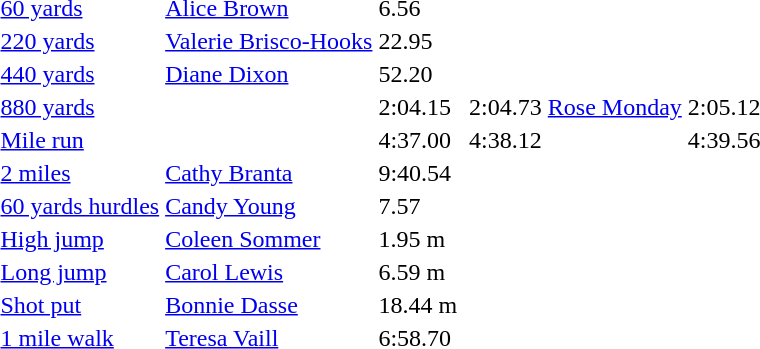<table>
<tr>
<td><a href='#'>60 yards</a></td>
<td><a href='#'>Alice Brown</a></td>
<td>6.56</td>
<td></td>
<td></td>
<td></td>
<td></td>
</tr>
<tr>
<td><a href='#'>220 yards</a></td>
<td><a href='#'>Valerie Brisco-Hooks</a></td>
<td>22.95</td>
<td></td>
<td></td>
<td></td>
<td></td>
</tr>
<tr>
<td><a href='#'>440 yards</a></td>
<td><a href='#'>Diane Dixon</a></td>
<td>52.20</td>
<td></td>
<td></td>
<td></td>
<td></td>
</tr>
<tr>
<td><a href='#'>880 yards</a></td>
<td></td>
<td>2:04.15</td>
<td></td>
<td>2:04.73</td>
<td><a href='#'>Rose Monday</a></td>
<td>2:05.12</td>
</tr>
<tr>
<td><a href='#'>Mile run</a></td>
<td></td>
<td>4:37.00</td>
<td></td>
<td>4:38.12</td>
<td></td>
<td>4:39.56</td>
</tr>
<tr>
<td><a href='#'>2 miles</a></td>
<td><a href='#'>Cathy Branta</a></td>
<td>9:40.54</td>
<td></td>
<td></td>
<td></td>
<td></td>
</tr>
<tr>
<td><a href='#'>60 yards hurdles</a></td>
<td><a href='#'>Candy Young</a></td>
<td>7.57</td>
<td></td>
<td></td>
<td></td>
<td></td>
</tr>
<tr>
<td><a href='#'>High jump</a></td>
<td><a href='#'>Coleen Sommer</a></td>
<td>1.95 m</td>
<td></td>
<td></td>
<td></td>
<td></td>
</tr>
<tr>
<td><a href='#'>Long jump</a></td>
<td><a href='#'>Carol Lewis</a></td>
<td>6.59 m</td>
<td></td>
<td></td>
<td></td>
<td></td>
</tr>
<tr>
<td><a href='#'>Shot put</a></td>
<td><a href='#'>Bonnie Dasse</a></td>
<td>18.44 m</td>
<td></td>
<td></td>
<td></td>
<td></td>
</tr>
<tr>
<td><a href='#'>1 mile walk</a></td>
<td><a href='#'>Teresa Vaill</a></td>
<td>6:58.70</td>
<td></td>
<td></td>
<td></td>
<td></td>
</tr>
</table>
